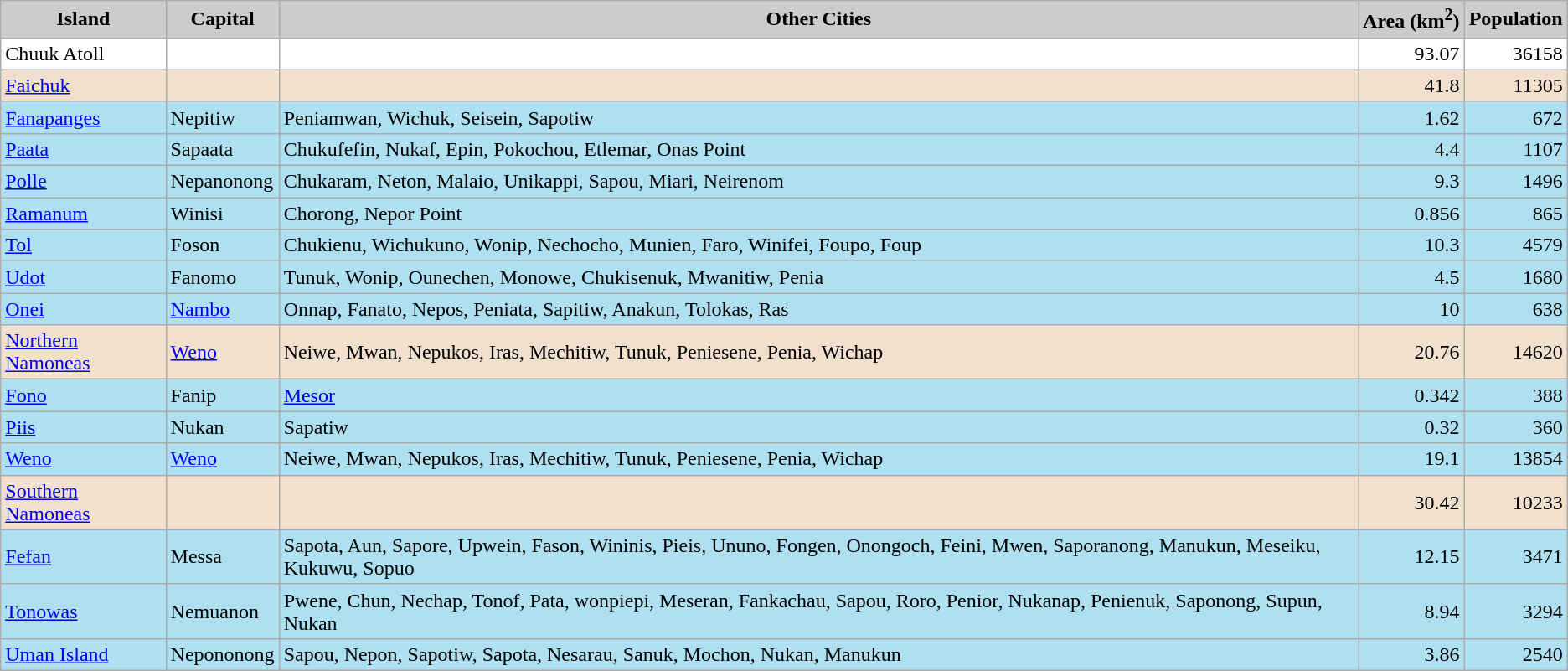<table class="wikitable sortable">
<tr>
<th style="background: #CCC;" class="unsortable">Island</th>
<th style="background: #CCC;" class="unsortable">Capital</th>
<th style="background: #CCC;" class="unsortable">Other Cities</th>
<th style="background: #CCC;">Area (km<sup>2</sup>)</th>
<th style="background: #CCC;">Population</th>
</tr>
<tr style="background:#FFFFFF;">
<td>Chuuk Atoll</td>
<td></td>
<td></td>
<td align="right">93.07</td>
<td align="right">36158</td>
</tr>
<tr style="background:#F2E0CE;">
<td><a href='#'>Faichuk</a></td>
<td></td>
<td></td>
<td align="right">41.8</td>
<td align="right">11305</td>
</tr>
<tr style="background:#AEE0F2;">
<td><a href='#'>Fanapanges</a></td>
<td>Nepitiw</td>
<td>Peniamwan, Wichuk, Seisein, Sapotiw</td>
<td align="right">1.62</td>
<td align="right">672</td>
</tr>
<tr style="background:#AEE0F2;">
<td><a href='#'>Paata</a></td>
<td>Sapaata</td>
<td>Chukufefin, Nukaf, Epin, Pokochou, Etlemar, Onas Point</td>
<td align="right">4.4</td>
<td align="right">1107</td>
</tr>
<tr style="background:#AEE0F2;">
<td><a href='#'>Polle</a></td>
<td>Nepanonong</td>
<td>Chukaram, Neton, Malaio, Unikappi, Sapou, Miari, Neirenom</td>
<td align="right">9.3</td>
<td align="right">1496</td>
</tr>
<tr style="background:#AEE0F2;">
<td><a href='#'>Ramanum</a></td>
<td>Winisi</td>
<td>Chorong, Nepor Point</td>
<td align="right">0.856</td>
<td align="right">865</td>
</tr>
<tr style="background:#AEE0F2;">
<td><a href='#'>Tol</a></td>
<td>Foson</td>
<td>Chukienu, Wichukuno, Wonip, Nechocho, Munien, Faro, Winifei, Foupo, Foup</td>
<td align="right">10.3</td>
<td align="right">4579</td>
</tr>
<tr style="background:#AEE0F2;">
<td><a href='#'>Udot</a></td>
<td>Fanomo</td>
<td>Tunuk, Wonip, Ounechen, Monowe, Chukisenuk, Mwanitiw, Penia</td>
<td align="right">4.5</td>
<td align="right">1680</td>
</tr>
<tr style="background:#AEE0F2;">
<td><a href='#'>Onei</a></td>
<td><a href='#'>Nambo</a></td>
<td>Onnap, Fanato, Nepos, Peniata, Sapitiw, Anakun, Tolokas, Ras</td>
<td align="right">10</td>
<td align="right">638</td>
</tr>
<tr style="background:#F2E0CE;">
<td><a href='#'>Northern Namoneas</a></td>
<td><a href='#'>Weno</a></td>
<td>Neiwe, Mwan, Nepukos, Iras, Mechitiw, Tunuk, Peniesene, Penia, Wichap</td>
<td align="right">20.76</td>
<td align="right">14620</td>
</tr>
<tr style="background:#AEE0F2;">
<td><a href='#'>Fono</a></td>
<td>Fanip</td>
<td><a href='#'>Mesor</a></td>
<td align="right">0.342</td>
<td align="right">388</td>
</tr>
<tr style="background:#AEE0F2;">
<td><a href='#'>Piis</a></td>
<td>Nukan</td>
<td>Sapatiw</td>
<td align="right">0.32</td>
<td align="right">360</td>
</tr>
<tr style="background:#AEE0F2;">
<td><a href='#'>Weno</a></td>
<td><a href='#'>Weno</a></td>
<td>Neiwe, Mwan, Nepukos, Iras, Mechitiw, Tunuk, Peniesene, Penia, Wichap</td>
<td align="right">19.1</td>
<td align="right">13854</td>
</tr>
<tr style="background:#F2E0CE;">
<td><a href='#'>Southern Namoneas</a></td>
<td></td>
<td></td>
<td align="right">30.42</td>
<td align="right">10233</td>
</tr>
<tr style="background:#AEE0F2;">
<td><a href='#'>Fefan</a></td>
<td>Messa</td>
<td>Sapota, Aun, Sapore, Upwein, Fason, Wininis, Pieis, Ununo, Fongen, Onongoch, Feini, Mwen, Saporanong, Manukun, Meseiku, Kukuwu, Sopuo</td>
<td align="right">12.15</td>
<td align="right">3471</td>
</tr>
<tr style="background:#AEE0F2;">
<td><a href='#'>Tonowas</a></td>
<td>Nemuanon</td>
<td>Pwene, Chun, Nechap, Tonof, Pata, wonpiepi, Meseran, Fankachau, Sapou, Roro, Penior, Nukanap, Penienuk, Saponong, Supun, Nukan</td>
<td align="right">8.94</td>
<td align="right">3294</td>
</tr>
<tr style="background:#AEE0F2;">
<td><a href='#'>Uman Island</a></td>
<td>Nepononong</td>
<td>Sapou, Nepon, Sapotiw, Sapota, Nesarau, Sanuk, Mochon, Nukan, Manukun</td>
<td align="right">3.86</td>
<td align="right">2540</td>
</tr>
</table>
